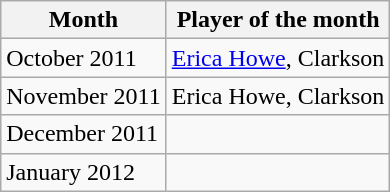<table class="wikitable" border="1">
<tr>
<th>Month</th>
<th>Player of the month</th>
</tr>
<tr>
<td>October 2011</td>
<td><a href='#'>Erica Howe</a>, Clarkson</td>
</tr>
<tr>
<td>November 2011</td>
<td>Erica Howe, Clarkson</td>
</tr>
<tr>
<td>December 2011</td>
<td></td>
</tr>
<tr>
<td>January 2012</td>
<td></td>
</tr>
</table>
